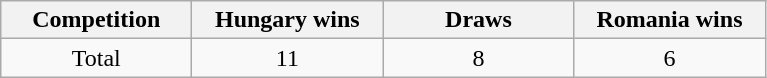<table class="wikitable" style="text-align:center">
<tr>
<th width=120>Competition</th>
<th width=120>Hungary wins</th>
<th width=120>Draws</th>
<th width=120>Romania wins</th>
</tr>
<tr>
<td>Total</td>
<td>11</td>
<td>8</td>
<td>6</td>
</tr>
</table>
